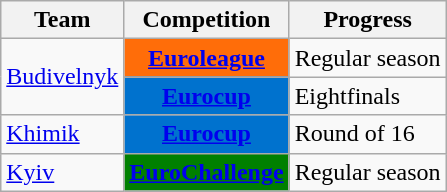<table class="wikitable sortable">
<tr>
<th>Team</th>
<th>Competition</th>
<th>Progress</th>
</tr>
<tr>
<td rowspan=2><a href='#'>Budivelnyk</a></td>
<td style="background-color:#FF6D09;color:white;text-align:center"><strong><a href='#'><span>Euroleague</span></a></strong></td>
<td>Regular season</td>
</tr>
<tr>
<td style="background-color:#0072CE;color:#D0D3D4;text-align:center"><strong><a href='#'><span>Eurocup</span></a></strong></td>
<td>Eightfinals</td>
</tr>
<tr>
<td><a href='#'>Khimik</a></td>
<td style="background-color:#0072CE;color:#D0D3D4;text-align:center"><strong><a href='#'><span>Eurocup</span></a></strong></td>
<td>Round of 16</td>
</tr>
<tr>
<td><a href='#'>Kyiv</a></td>
<td style="background-color:green;color:#D0D3D4;text-align:center"><strong><a href='#'><span>EuroChallenge</span></a></strong></td>
<td>Regular season</td>
</tr>
</table>
